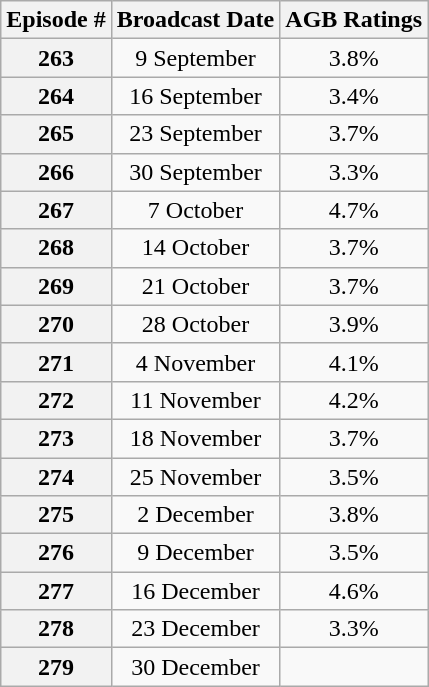<table class=wikitable style=text-align:center>
<tr>
<th>Episode #</th>
<th>Broadcast Date</th>
<th>AGB Ratings<br></th>
</tr>
<tr>
<th>263</th>
<td>9 September</td>
<td>3.8%</td>
</tr>
<tr>
<th>264</th>
<td>16 September</td>
<td>3.4%</td>
</tr>
<tr>
<th>265</th>
<td>23 September</td>
<td>3.7%</td>
</tr>
<tr>
<th>266</th>
<td>30 September</td>
<td>3.3%</td>
</tr>
<tr>
<th>267</th>
<td>7 October</td>
<td>4.7%</td>
</tr>
<tr>
<th>268</th>
<td>14 October</td>
<td>3.7%</td>
</tr>
<tr>
<th>269</th>
<td>21 October</td>
<td>3.7%</td>
</tr>
<tr>
<th>270</th>
<td>28 October</td>
<td>3.9%</td>
</tr>
<tr>
<th>271</th>
<td>4 November</td>
<td>4.1%</td>
</tr>
<tr>
<th>272</th>
<td>11 November</td>
<td>4.2%</td>
</tr>
<tr>
<th>273</th>
<td>18 November</td>
<td>3.7%</td>
</tr>
<tr>
<th>274</th>
<td>25 November</td>
<td>3.5%</td>
</tr>
<tr>
<th>275</th>
<td>2 December</td>
<td>3.8%</td>
</tr>
<tr>
<th>276</th>
<td>9 December</td>
<td>3.5%</td>
</tr>
<tr>
<th>277</th>
<td>16 December</td>
<td>4.6%</td>
</tr>
<tr>
<th>278</th>
<td>23 December</td>
<td>3.3%</td>
</tr>
<tr>
<th>279</th>
<td>30 December</td>
<td></td>
</tr>
</table>
